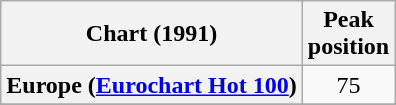<table class="wikitable sortable plainrowheaders" style="text-align:center">
<tr>
<th>Chart (1991)</th>
<th>Peak<br>position</th>
</tr>
<tr>
<th scope="row">Europe (<a href='#'>Eurochart Hot 100</a>)</th>
<td>75</td>
</tr>
<tr>
</tr>
<tr>
</tr>
</table>
